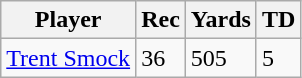<table class="wikitable">
<tr>
<th>Player</th>
<th>Rec</th>
<th>Yards</th>
<th>TD</th>
</tr>
<tr>
<td><a href='#'>Trent Smock</a></td>
<td>36</td>
<td>505</td>
<td>5</td>
</tr>
</table>
